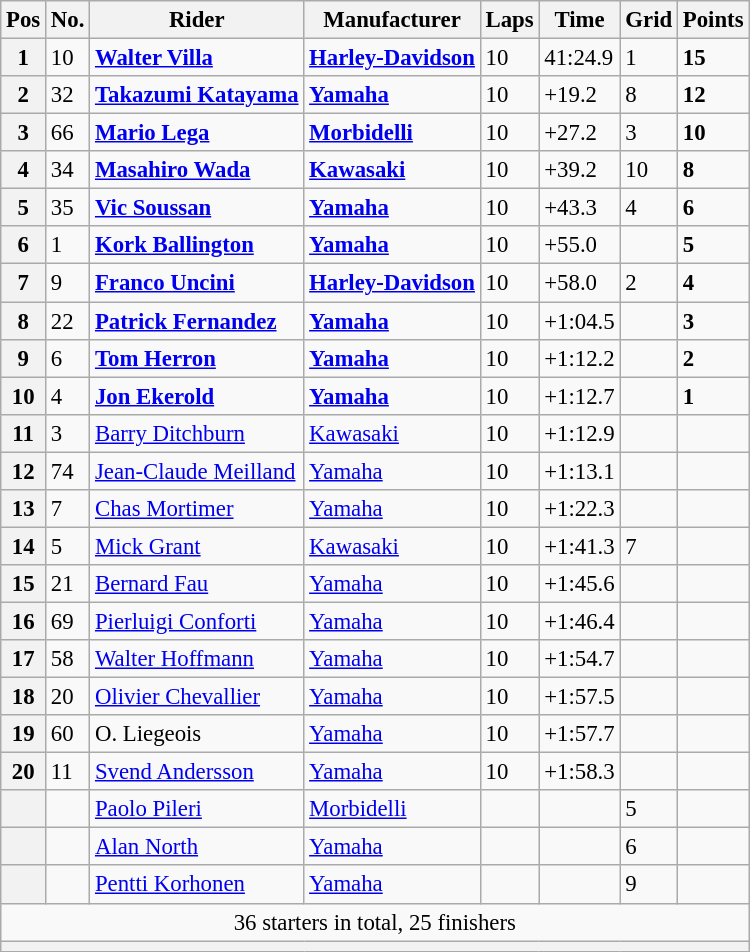<table class="wikitable" style="font-size: 95%;">
<tr>
<th>Pos</th>
<th>No.</th>
<th>Rider</th>
<th>Manufacturer</th>
<th>Laps</th>
<th>Time</th>
<th>Grid</th>
<th>Points</th>
</tr>
<tr>
<th>1</th>
<td>10</td>
<td> <strong><a href='#'>Walter Villa</a></strong></td>
<td><strong><a href='#'>Harley-Davidson</a></strong></td>
<td>10</td>
<td>41:24.9</td>
<td>1</td>
<td><strong>15</strong></td>
</tr>
<tr>
<th>2</th>
<td>32</td>
<td> <strong><a href='#'>Takazumi Katayama</a></strong></td>
<td><strong><a href='#'>Yamaha</a></strong></td>
<td>10</td>
<td>+19.2</td>
<td>8</td>
<td><strong>12</strong></td>
</tr>
<tr>
<th>3</th>
<td>66</td>
<td> <strong><a href='#'>Mario Lega</a></strong></td>
<td><strong><a href='#'>Morbidelli</a></strong></td>
<td>10</td>
<td>+27.2</td>
<td>3</td>
<td><strong>10</strong></td>
</tr>
<tr>
<th>4</th>
<td>34</td>
<td> <strong><a href='#'>Masahiro Wada</a></strong></td>
<td><strong><a href='#'>Kawasaki</a></strong></td>
<td>10</td>
<td>+39.2</td>
<td>10</td>
<td><strong>8</strong></td>
</tr>
<tr>
<th>5</th>
<td>35</td>
<td> <strong><a href='#'>Vic Soussan</a></strong></td>
<td><strong><a href='#'>Yamaha</a></strong></td>
<td>10</td>
<td>+43.3</td>
<td>4</td>
<td><strong>6</strong></td>
</tr>
<tr>
<th>6</th>
<td>1</td>
<td> <strong><a href='#'>Kork Ballington</a></strong></td>
<td><strong><a href='#'>Yamaha</a></strong></td>
<td>10</td>
<td>+55.0</td>
<td></td>
<td><strong>5</strong></td>
</tr>
<tr>
<th>7</th>
<td>9</td>
<td> <strong><a href='#'>Franco Uncini</a></strong></td>
<td><strong><a href='#'>Harley-Davidson</a></strong></td>
<td>10</td>
<td>+58.0</td>
<td>2</td>
<td><strong>4</strong></td>
</tr>
<tr>
<th>8</th>
<td>22</td>
<td> <strong><a href='#'>Patrick Fernandez</a></strong></td>
<td><strong><a href='#'>Yamaha</a></strong></td>
<td>10</td>
<td>+1:04.5</td>
<td></td>
<td><strong>3</strong></td>
</tr>
<tr>
<th>9</th>
<td>6</td>
<td> <strong><a href='#'>Tom Herron</a></strong></td>
<td><strong><a href='#'>Yamaha</a></strong></td>
<td>10</td>
<td>+1:12.2</td>
<td></td>
<td><strong>2</strong></td>
</tr>
<tr>
<th>10</th>
<td>4</td>
<td> <strong><a href='#'>Jon Ekerold</a></strong></td>
<td><strong><a href='#'>Yamaha</a></strong></td>
<td>10</td>
<td>+1:12.7</td>
<td></td>
<td><strong>1</strong></td>
</tr>
<tr>
<th>11</th>
<td>3</td>
<td> <a href='#'>Barry Ditchburn</a></td>
<td><a href='#'>Kawasaki</a></td>
<td>10</td>
<td>+1:12.9</td>
<td></td>
<td></td>
</tr>
<tr>
<th>12</th>
<td>74</td>
<td> <a href='#'>Jean-Claude Meilland</a></td>
<td><a href='#'>Yamaha</a></td>
<td>10</td>
<td>+1:13.1</td>
<td></td>
<td></td>
</tr>
<tr>
<th>13</th>
<td>7</td>
<td> <a href='#'>Chas Mortimer</a></td>
<td><a href='#'>Yamaha</a></td>
<td>10</td>
<td>+1:22.3</td>
<td></td>
<td></td>
</tr>
<tr>
<th>14</th>
<td>5</td>
<td> <a href='#'>Mick Grant</a></td>
<td><a href='#'>Kawasaki</a></td>
<td>10</td>
<td>+1:41.3</td>
<td>7</td>
<td></td>
</tr>
<tr>
<th>15</th>
<td>21</td>
<td> <a href='#'>Bernard Fau</a></td>
<td><a href='#'>Yamaha</a></td>
<td>10</td>
<td>+1:45.6</td>
<td></td>
<td></td>
</tr>
<tr>
<th>16</th>
<td>69</td>
<td> <a href='#'>Pierluigi Conforti</a></td>
<td><a href='#'>Yamaha</a></td>
<td>10</td>
<td>+1:46.4</td>
<td></td>
<td></td>
</tr>
<tr>
<th>17</th>
<td>58</td>
<td> <a href='#'>Walter Hoffmann</a></td>
<td><a href='#'>Yamaha</a></td>
<td>10</td>
<td>+1:54.7</td>
<td></td>
<td></td>
</tr>
<tr>
<th>18</th>
<td>20</td>
<td> <a href='#'>Olivier Chevallier</a></td>
<td><a href='#'>Yamaha</a></td>
<td>10</td>
<td>+1:57.5</td>
<td></td>
<td></td>
</tr>
<tr>
<th>19</th>
<td>60</td>
<td> O. Liegeois</td>
<td><a href='#'>Yamaha</a></td>
<td>10</td>
<td>+1:57.7</td>
<td></td>
<td></td>
</tr>
<tr>
<th>20</th>
<td>11</td>
<td> <a href='#'>Svend Andersson</a></td>
<td><a href='#'>Yamaha</a></td>
<td>10</td>
<td>+1:58.3</td>
<td></td>
<td></td>
</tr>
<tr>
<th></th>
<td></td>
<td> <a href='#'>Paolo Pileri</a></td>
<td><a href='#'>Morbidelli</a></td>
<td></td>
<td></td>
<td>5</td>
<td></td>
</tr>
<tr>
<th></th>
<td></td>
<td> <a href='#'>Alan North</a></td>
<td><a href='#'>Yamaha</a></td>
<td></td>
<td></td>
<td>6</td>
<td></td>
</tr>
<tr>
<th></th>
<td></td>
<td> <a href='#'>Pentti Korhonen</a></td>
<td><a href='#'>Yamaha</a></td>
<td></td>
<td></td>
<td>9</td>
<td></td>
</tr>
<tr>
<td colspan=8 align=center>36 starters in total, 25 finishers</td>
</tr>
<tr>
<th colspan=8></th>
</tr>
</table>
